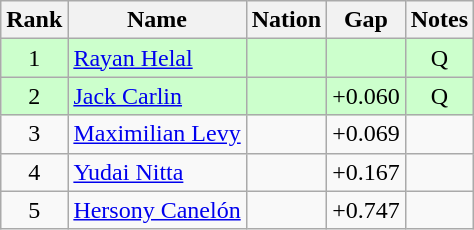<table class="wikitable sortable" style="text-align:center">
<tr>
<th>Rank</th>
<th>Name</th>
<th>Nation</th>
<th>Gap</th>
<th>Notes</th>
</tr>
<tr bgcolor=ccffcc>
<td>1</td>
<td align=left><a href='#'>Rayan Helal</a></td>
<td align=left></td>
<td></td>
<td>Q</td>
</tr>
<tr bgcolor=ccffcc>
<td>2</td>
<td align=left><a href='#'>Jack Carlin</a></td>
<td align=left></td>
<td>+0.060</td>
<td>Q</td>
</tr>
<tr>
<td>3</td>
<td align=left><a href='#'>Maximilian Levy</a></td>
<td align=left></td>
<td>+0.069</td>
<td></td>
</tr>
<tr>
<td>4</td>
<td align=left><a href='#'>Yudai Nitta</a></td>
<td align=left></td>
<td>+0.167</td>
<td></td>
</tr>
<tr>
<td>5</td>
<td align=left><a href='#'>Hersony Canelón</a></td>
<td align=left></td>
<td>+0.747</td>
<td></td>
</tr>
</table>
